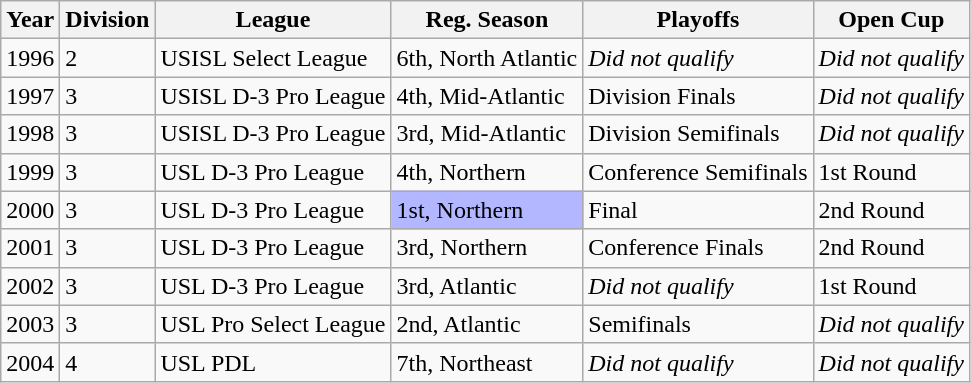<table class="wikitable">
<tr>
<th>Year</th>
<th>Division</th>
<th>League</th>
<th>Reg. Season</th>
<th>Playoffs</th>
<th>Open Cup</th>
</tr>
<tr>
<td>1996</td>
<td>2</td>
<td>USISL Select League</td>
<td>6th, North Atlantic</td>
<td><em>Did not qualify</em></td>
<td><em>Did not qualify</em></td>
</tr>
<tr>
<td>1997</td>
<td>3</td>
<td>USISL D-3 Pro League</td>
<td>4th, Mid-Atlantic</td>
<td>Division Finals</td>
<td><em>Did not qualify</em></td>
</tr>
<tr>
<td>1998</td>
<td>3</td>
<td>USISL D-3 Pro League</td>
<td>3rd, Mid-Atlantic</td>
<td>Division Semifinals</td>
<td><em>Did not qualify</em></td>
</tr>
<tr>
<td>1999</td>
<td>3</td>
<td>USL D-3 Pro League</td>
<td>4th, Northern</td>
<td>Conference Semifinals</td>
<td>1st Round</td>
</tr>
<tr>
<td>2000</td>
<td>3</td>
<td>USL D-3 Pro League</td>
<td bgcolor="B3B7FF">1st, Northern</td>
<td>Final</td>
<td>2nd Round</td>
</tr>
<tr>
<td>2001</td>
<td>3</td>
<td>USL D-3 Pro League</td>
<td>3rd, Northern</td>
<td>Conference Finals</td>
<td>2nd Round</td>
</tr>
<tr>
<td>2002</td>
<td>3</td>
<td>USL D-3 Pro League</td>
<td>3rd, Atlantic</td>
<td><em>Did not qualify</em></td>
<td>1st Round</td>
</tr>
<tr>
<td>2003</td>
<td>3</td>
<td>USL Pro Select League</td>
<td>2nd, Atlantic</td>
<td>Semifinals</td>
<td><em>Did not qualify</em></td>
</tr>
<tr>
<td>2004</td>
<td>4</td>
<td>USL PDL</td>
<td>7th, Northeast</td>
<td><em>Did not qualify</em></td>
<td><em>Did not qualify</em></td>
</tr>
</table>
